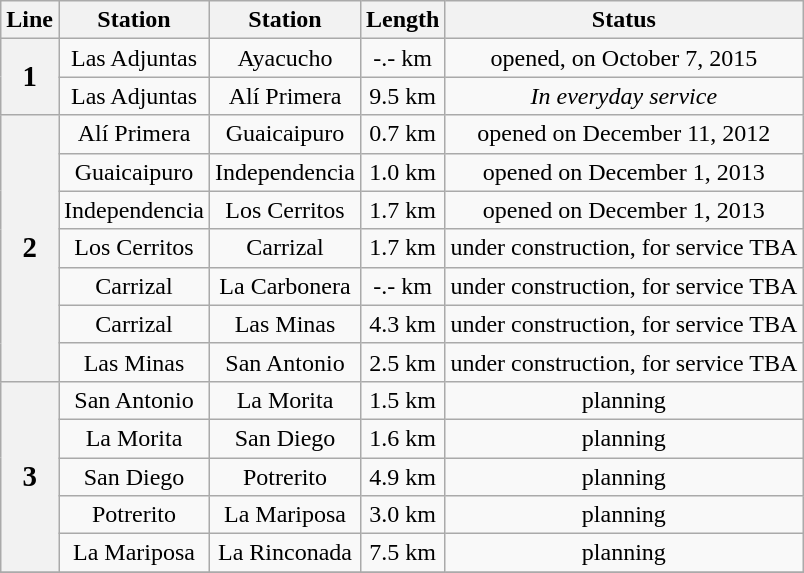<table class=wikitable>
<tr>
<th>Line</th>
<th>Station</th>
<th>Station</th>
<th>Length</th>
<th>Status</th>
</tr>
<tr align="center">
<th rowspan=2><big><span><strong>1</strong></span></big></th>
<td>Las Adjuntas</td>
<td>Ayacucho</td>
<td>-.- km</td>
<td>opened, on October 7, 2015</td>
</tr>
<tr align="center">
<td>Las Adjuntas</td>
<td>Alí Primera</td>
<td>9.5 km</td>
<td><em>In everyday service</em></td>
</tr>
<tr align="center">
<th rowspan=7><big><span><strong>2</strong></span></big></th>
<td>Alí Primera</td>
<td>Guaicaipuro</td>
<td>0.7 km</td>
<td>opened on December 11, 2012</td>
</tr>
<tr align="center">
<td>Guaicaipuro</td>
<td>Independencia</td>
<td>1.0 km</td>
<td>opened on December 1, 2013</td>
</tr>
<tr align="center">
<td>Independencia</td>
<td>Los Cerritos</td>
<td>1.7 km</td>
<td>opened on December 1, 2013</td>
</tr>
<tr align="center">
<td>Los Cerritos</td>
<td>Carrizal</td>
<td>1.7 km</td>
<td>under construction, for service TBA</td>
</tr>
<tr align="center">
<td>Carrizal</td>
<td>La Carbonera</td>
<td>-.- km</td>
<td>under construction, for service TBA</td>
</tr>
<tr align="center">
<td>Carrizal</td>
<td>Las Minas</td>
<td>4.3 km</td>
<td>under construction, for service TBA</td>
</tr>
<tr align="center">
<td>Las Minas</td>
<td>San Antonio</td>
<td>2.5 km</td>
<td>under construction, for service TBA</td>
</tr>
<tr align="center">
<th rowspan=5><big><span><strong>3</strong></span></big></th>
<td>San Antonio</td>
<td>La Morita</td>
<td>1.5 km</td>
<td>planning</td>
</tr>
<tr align="center">
<td>La Morita</td>
<td>San Diego</td>
<td>1.6 km</td>
<td>planning</td>
</tr>
<tr align="center">
<td>San Diego</td>
<td>Potrerito</td>
<td>4.9 km</td>
<td>planning</td>
</tr>
<tr align="center">
<td>Potrerito</td>
<td>La Mariposa</td>
<td>3.0 km</td>
<td>planning</td>
</tr>
<tr align="center">
<td>La Mariposa</td>
<td>La Rinconada</td>
<td>7.5 km</td>
<td>planning</td>
</tr>
<tr align="center">
</tr>
</table>
